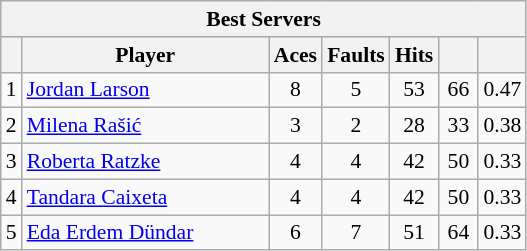<table class="wikitable sortable" style=font-size:90%>
<tr>
<th colspan=7>Best Servers</th>
</tr>
<tr>
<th></th>
<th width=158>Player</th>
<th width=20>Aces</th>
<th width=20>Faults</th>
<th width=20>Hits</th>
<th width=20></th>
<th width=20></th>
</tr>
<tr>
<td>1</td>
<td> <a href='#'>Jordan Larson</a></td>
<td align=center>8</td>
<td align=center>5</td>
<td align=center>53</td>
<td align=center>66</td>
<td align=center>0.47</td>
</tr>
<tr>
<td>2</td>
<td> <a href='#'>Milena Rašić</a></td>
<td align=center>3</td>
<td align=center>2</td>
<td align=center>28</td>
<td align=center>33</td>
<td align=center>0.38</td>
</tr>
<tr>
<td>3</td>
<td> <a href='#'>Roberta Ratzke</a></td>
<td align=center>4</td>
<td align=center>4</td>
<td align=center>42</td>
<td align=center>50</td>
<td align=center>0.33</td>
</tr>
<tr>
<td>4</td>
<td> <a href='#'>Tandara Caixeta</a></td>
<td align=center>4</td>
<td align=center>4</td>
<td align=center>42</td>
<td align=center>50</td>
<td align=center>0.33</td>
</tr>
<tr>
<td>5</td>
<td> <a href='#'>Eda Erdem Dündar</a></td>
<td align=center>6</td>
<td align=center>7</td>
<td align=center>51</td>
<td align=center>64</td>
<td align=center>0.33</td>
</tr>
</table>
